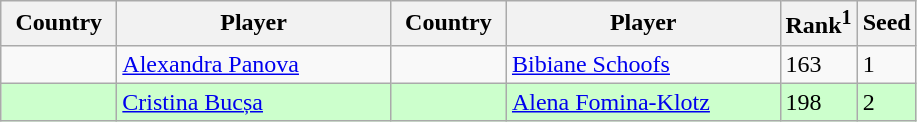<table class="sortable wikitable">
<tr>
<th width="70">Country</th>
<th width="175">Player</th>
<th width="70">Country</th>
<th width="175">Player</th>
<th>Rank<sup>1</sup></th>
<th>Seed</th>
</tr>
<tr>
<td></td>
<td><a href='#'>Alexandra Panova</a></td>
<td></td>
<td><a href='#'>Bibiane Schoofs</a></td>
<td>163</td>
<td>1</td>
</tr>
<tr style="background:#cfc;">
<td></td>
<td><a href='#'>Cristina Bucșa</a></td>
<td></td>
<td><a href='#'>Alena Fomina-Klotz</a></td>
<td>198</td>
<td>2</td>
</tr>
</table>
